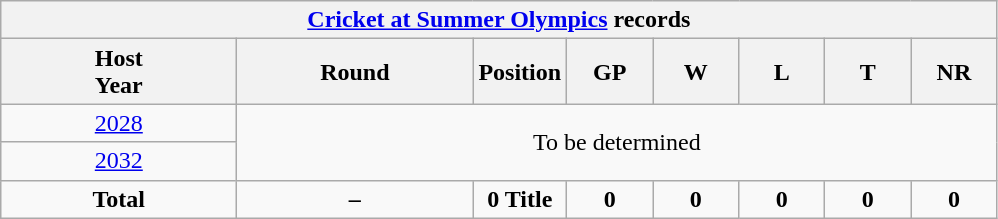<table class="wikitable" style="text-align: center; width=900px;">
<tr>
<th colspan=9><a href='#'>Cricket at Summer Olympics</a> records</th>
</tr>
<tr>
<th width=150>Host<br>Year</th>
<th width=150>Round</th>
<th width=50>Position</th>
<th width=50>GP</th>
<th width=50>W</th>
<th width=50>L</th>
<th width=50>T</th>
<th width=50>NR</th>
</tr>
<tr>
<td> <a href='#'>2028</a></td>
<td colspan=8 rowspan=2>To be determined</td>
</tr>
<tr>
<td> <a href='#'>2032</a></td>
</tr>
<tr>
<td><strong>Total</strong></td>
<td><strong>–</strong></td>
<td><strong>0 Title</strong></td>
<td><strong>0</strong></td>
<td><strong>0</strong></td>
<td><strong>0</strong></td>
<td><strong>0</strong></td>
<td><strong>0</strong></td>
</tr>
</table>
